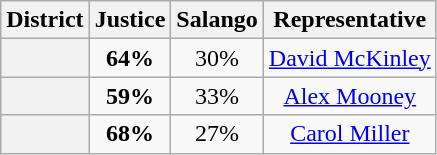<table class=wikitable>
<tr>
<th>District</th>
<th>Justice</th>
<th>Salango</th>
<th>Representative</th>
</tr>
<tr align=center>
<th></th>
<td><strong>64%</strong></td>
<td>30%</td>
<td><a href='#'>David McKinley</a></td>
</tr>
<tr align=center>
<th></th>
<td><strong>59%</strong></td>
<td>33%</td>
<td><a href='#'>Alex Mooney</a></td>
</tr>
<tr align=center>
<th></th>
<td><strong>68%</strong></td>
<td>27%</td>
<td><a href='#'>Carol Miller</a></td>
</tr>
</table>
